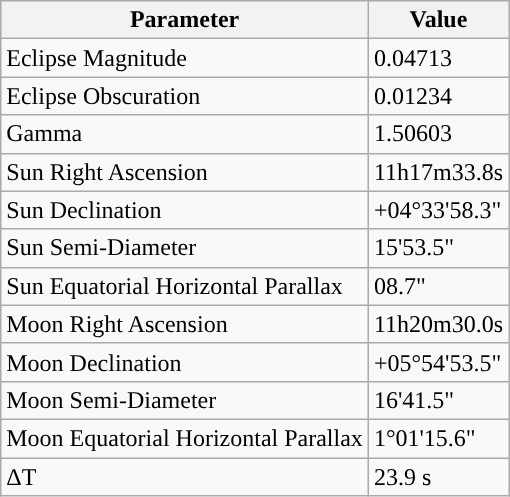<table class="wikitable">
<tr>
<th>Parameter</th>
<th>Value</th>
</tr>
<tr>
<td>Eclipse Magnitude</td>
<td>0.04713</td>
</tr>
<tr>
<td>Eclipse Obscuration</td>
<td>0.01234</td>
</tr>
<tr>
<td>Gamma</td>
<td>1.50603</td>
</tr>
<tr>
<td>Sun Right Ascension</td>
<td>11h17m33.8s</td>
</tr>
<tr>
<td>Sun Declination</td>
<td>+04°33'58.3"</td>
</tr>
<tr>
<td>Sun Semi-Diameter</td>
<td>15'53.5"</td>
</tr>
<tr>
<td>Sun Equatorial Horizontal Parallax</td>
<td>08.7"</td>
</tr>
<tr>
<td>Moon Right Ascension</td>
<td>11h20m30.0s</td>
</tr>
<tr>
<td>Moon Declination</td>
<td>+05°54'53.5"</td>
</tr>
<tr>
<td>Moon Semi-Diameter</td>
<td>16'41.5"</td>
</tr>
<tr>
<td>Moon Equatorial Horizontal Parallax</td>
<td>1°01'15.6"</td>
</tr>
<tr>
<td>ΔT</td>
<td>23.9 s</td>
</tr>
</table>
